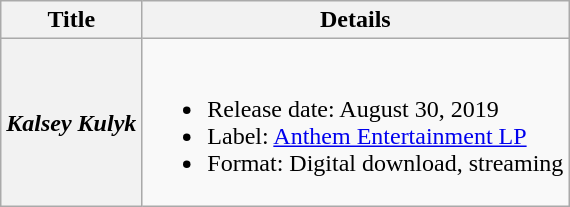<table class="wikitable plainrowheaders">
<tr>
<th scope="col">Title</th>
<th scope="col">Details</th>
</tr>
<tr>
<th scope="row"><em>Kalsey Kulyk</em></th>
<td><br><ul><li>Release date: August 30, 2019</li><li>Label: <a href='#'>Anthem Entertainment LP</a></li><li>Format: Digital download, streaming</li></ul></td>
</tr>
</table>
